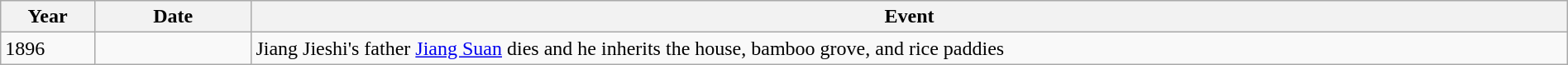<table class="wikitable" width="100%">
<tr>
<th style="width:6%">Year</th>
<th style="width:10%">Date</th>
<th>Event</th>
</tr>
<tr>
<td>1896</td>
<td></td>
<td>Jiang Jieshi's father <a href='#'>Jiang Suan</a> dies and he inherits the house, bamboo grove, and rice paddies</td>
</tr>
</table>
